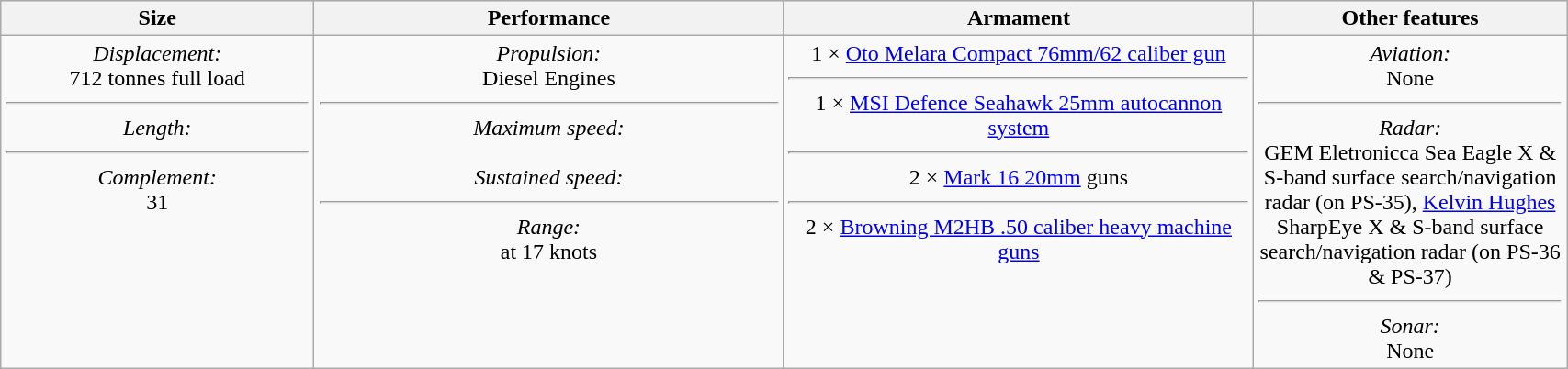<table class="wikitable"  style="width:90%; text-align:center;">
<tr style="background:lavender;">
<th>Size</th>
<th>Performance</th>
<th>Armament</th>
<th>Other features</th>
</tr>
<tr>
<td style="vertical-align:top; width:20%;"><em>Displacement:</em><br>712 tonnes full load<hr><em>Length:</em><br><hr><em>Complement:</em><br>31</td>
<td style="vertical-align:top; width:30%;"><em>Propulsion:</em><br>Diesel Engines <hr><em>Maximum speed:</em><br> <br><em>Sustained speed:</em><br><hr><em>Range:</em><br> at 17 knots</td>
<td style="vertical-align:top; width:30%;">1 × <a href='#'>Oto Melara Compact 76mm/62 caliber gun</a><hr>1 × <a href='#'>MSI Defence Seahawk 25mm autocannon system</a> <hr>2 × <a href='#'>Mark 16 20mm</a> guns <hr>2 × <a href='#'>Browning M2HB .50 caliber heavy machine guns</a></td>
<td style="vertical-align:top; width:20%;"><em>Aviation:</em><br>None<hr><em>Radar:</em><br>GEM Eletronicca Sea Eagle X & S-band surface search/navigation radar (on PS-35), <a href='#'>Kelvin Hughes</a> SharpEye X & S-band surface search/navigation radar (on PS-36 & PS-37)<hr><em>Sonar:</em><br>None</td>
</tr>
</table>
